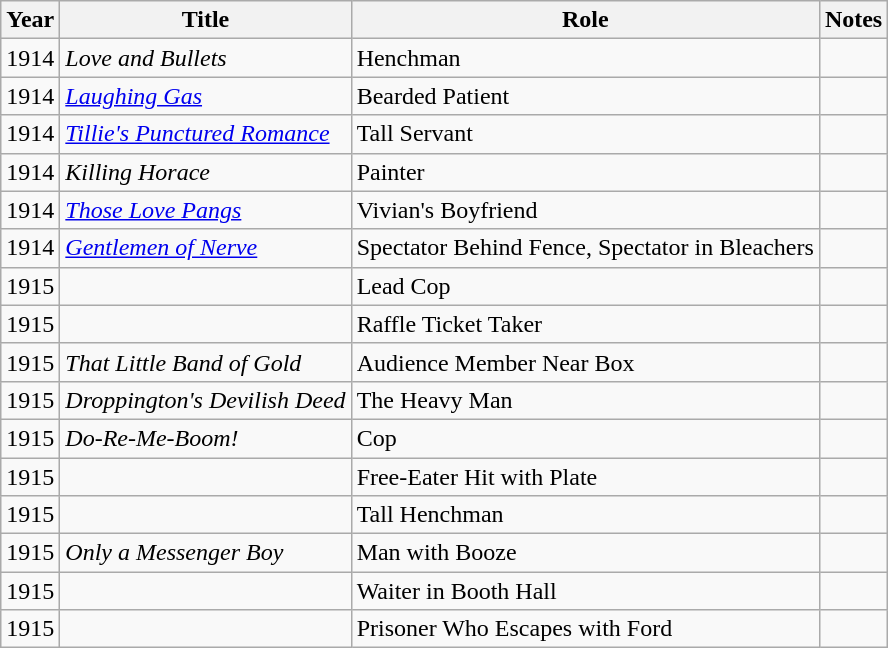<table class="wikitable sortable">
<tr>
<th>Year</th>
<th>Title</th>
<th>Role</th>
<th class="unsortable">Notes</th>
</tr>
<tr>
<td>1914</td>
<td><em>Love and Bullets</em></td>
<td>Henchman</td>
<td></td>
</tr>
<tr>
<td>1914</td>
<td><em><a href='#'>Laughing Gas</a></em></td>
<td>Bearded Patient</td>
<td></td>
</tr>
<tr>
<td>1914</td>
<td><em><a href='#'>Tillie's Punctured Romance</a></em></td>
<td>Tall Servant</td>
<td></td>
</tr>
<tr>
<td>1914</td>
<td><em>Killing Horace</em></td>
<td>Painter</td>
<td></td>
</tr>
<tr>
<td>1914</td>
<td><em><a href='#'>Those Love Pangs</a></em></td>
<td>Vivian's Boyfriend</td>
<td></td>
</tr>
<tr>
<td>1914</td>
<td><em><a href='#'>Gentlemen of Nerve</a></em></td>
<td>Spectator Behind Fence, Spectator in Bleachers</td>
<td></td>
</tr>
<tr>
<td>1915</td>
<td><em></em></td>
<td>Lead Cop</td>
<td></td>
</tr>
<tr>
<td>1915</td>
<td><em></em></td>
<td>Raffle Ticket Taker</td>
<td></td>
</tr>
<tr>
<td>1915</td>
<td><em>That Little Band of Gold</em></td>
<td>Audience Member Near Box</td>
<td></td>
</tr>
<tr>
<td>1915</td>
<td><em>Droppington's Devilish Deed</em></td>
<td>The Heavy Man</td>
<td></td>
</tr>
<tr>
<td>1915</td>
<td><em>Do-Re-Me-Boom!</em></td>
<td>Cop</td>
<td></td>
</tr>
<tr>
<td>1915</td>
<td><em></em></td>
<td>Free-Eater Hit with Plate</td>
<td></td>
</tr>
<tr>
<td>1915</td>
<td><em></em></td>
<td>Tall Henchman</td>
<td></td>
</tr>
<tr>
<td>1915</td>
<td><em>Only a Messenger Boy</em></td>
<td>Man with Booze</td>
<td></td>
</tr>
<tr>
<td>1915</td>
<td><em></em></td>
<td>Waiter in Booth Hall</td>
<td></td>
</tr>
<tr>
<td>1915</td>
<td><em></em></td>
<td>Prisoner Who Escapes with Ford</td>
<td></td>
</tr>
</table>
